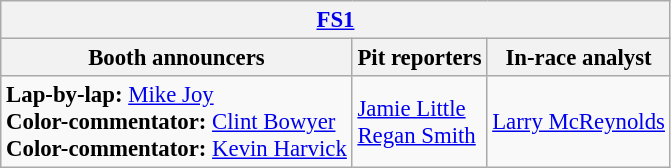<table class="wikitable" style="font-size: 95%">
<tr>
<th colspan="3"><a href='#'>FS1</a></th>
</tr>
<tr>
<th>Booth announcers</th>
<th>Pit reporters</th>
<th>In-race analyst</th>
</tr>
<tr>
<td><strong>Lap-by-lap:</strong> <a href='#'>Mike Joy</a><br><strong>Color-commentator:</strong> <a href='#'>Clint Bowyer</a><br><strong>Color-commentator:</strong> <a href='#'>Kevin Harvick</a></td>
<td><a href='#'>Jamie Little</a><br><a href='#'>Regan Smith</a></td>
<td><a href='#'>Larry McReynolds</a></td>
</tr>
</table>
